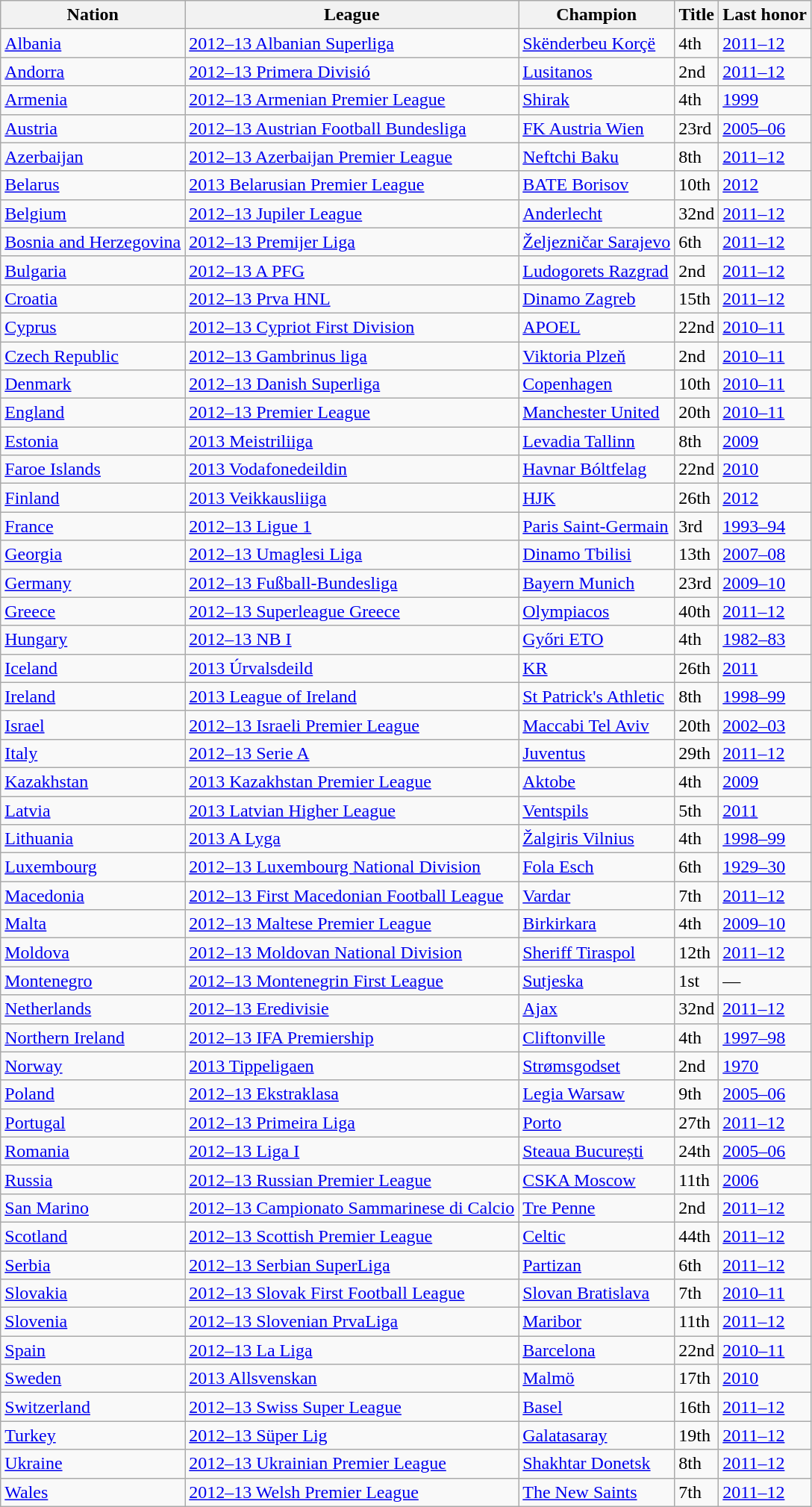<table class="wikitable sortable">
<tr>
<th>Nation</th>
<th>League</th>
<th>Champion</th>
<th>Title</th>
<th>Last honor</th>
</tr>
<tr>
<td> <a href='#'>Albania</a></td>
<td><a href='#'>2012–13 Albanian Superliga</a></td>
<td><a href='#'>Skënderbeu Korçë</a></td>
<td>4th</td>
<td><a href='#'>2011–12</a></td>
</tr>
<tr>
<td> <a href='#'>Andorra</a></td>
<td><a href='#'>2012–13 Primera Divisió</a></td>
<td><a href='#'>Lusitanos</a></td>
<td>2nd</td>
<td><a href='#'>2011–12</a></td>
</tr>
<tr>
<td> <a href='#'>Armenia</a></td>
<td><a href='#'>2012–13 Armenian Premier League</a></td>
<td><a href='#'>Shirak</a></td>
<td>4th</td>
<td><a href='#'>1999</a></td>
</tr>
<tr>
<td> <a href='#'>Austria</a></td>
<td><a href='#'>2012–13 Austrian Football Bundesliga</a></td>
<td><a href='#'>FK Austria Wien</a></td>
<td>23rd</td>
<td><a href='#'>2005–06</a></td>
</tr>
<tr>
<td> <a href='#'>Azerbaijan</a></td>
<td><a href='#'>2012–13 Azerbaijan Premier League</a></td>
<td><a href='#'>Neftchi Baku</a></td>
<td>8th</td>
<td><a href='#'>2011–12</a></td>
</tr>
<tr>
<td> <a href='#'>Belarus</a></td>
<td><a href='#'>2013 Belarusian Premier League</a></td>
<td><a href='#'>BATE Borisov</a></td>
<td>10th</td>
<td><a href='#'>2012</a></td>
</tr>
<tr>
<td> <a href='#'>Belgium</a></td>
<td><a href='#'>2012–13 Jupiler League</a></td>
<td><a href='#'>Anderlecht</a></td>
<td>32nd</td>
<td><a href='#'>2011–12</a></td>
</tr>
<tr>
<td> <a href='#'>Bosnia and Herzegovina</a></td>
<td><a href='#'>2012–13 Premijer Liga</a></td>
<td><a href='#'>Željezničar Sarajevo</a></td>
<td>6th</td>
<td><a href='#'>2011–12</a></td>
</tr>
<tr>
<td> <a href='#'>Bulgaria</a></td>
<td><a href='#'>2012–13 A PFG</a></td>
<td><a href='#'>Ludogorets Razgrad</a></td>
<td>2nd</td>
<td><a href='#'>2011–12</a></td>
</tr>
<tr>
<td> <a href='#'>Croatia</a></td>
<td><a href='#'>2012–13 Prva HNL</a></td>
<td><a href='#'>Dinamo Zagreb</a></td>
<td>15th</td>
<td><a href='#'>2011–12</a></td>
</tr>
<tr>
<td> <a href='#'>Cyprus</a></td>
<td><a href='#'>2012–13 Cypriot First Division</a></td>
<td><a href='#'>APOEL</a></td>
<td>22nd</td>
<td><a href='#'>2010–11</a></td>
</tr>
<tr>
<td> <a href='#'>Czech Republic</a></td>
<td><a href='#'>2012–13 Gambrinus liga</a></td>
<td><a href='#'>Viktoria Plzeň</a></td>
<td>2nd</td>
<td><a href='#'>2010–11</a></td>
</tr>
<tr>
<td> <a href='#'>Denmark</a></td>
<td><a href='#'>2012–13 Danish Superliga</a></td>
<td><a href='#'>Copenhagen</a></td>
<td>10th</td>
<td><a href='#'>2010–11</a></td>
</tr>
<tr>
<td> <a href='#'>England</a></td>
<td><a href='#'>2012–13 Premier League</a></td>
<td><a href='#'>Manchester United</a></td>
<td>20th</td>
<td><a href='#'>2010–11</a></td>
</tr>
<tr>
<td> <a href='#'>Estonia</a></td>
<td><a href='#'>2013 Meistriliiga</a></td>
<td><a href='#'>Levadia Tallinn</a></td>
<td>8th</td>
<td><a href='#'>2009</a></td>
</tr>
<tr>
<td> <a href='#'>Faroe Islands</a></td>
<td><a href='#'>2013 Vodafonedeildin</a></td>
<td><a href='#'>Havnar Bóltfelag</a></td>
<td>22nd</td>
<td><a href='#'>2010</a></td>
</tr>
<tr>
<td> <a href='#'>Finland</a></td>
<td><a href='#'>2013 Veikkausliiga</a></td>
<td><a href='#'>HJK</a></td>
<td>26th</td>
<td><a href='#'>2012</a></td>
</tr>
<tr>
<td> <a href='#'>France</a></td>
<td><a href='#'>2012–13 Ligue 1</a></td>
<td><a href='#'>Paris Saint-Germain</a></td>
<td>3rd</td>
<td><a href='#'>1993–94</a></td>
</tr>
<tr>
<td> <a href='#'>Georgia</a></td>
<td><a href='#'>2012–13 Umaglesi Liga</a></td>
<td><a href='#'>Dinamo Tbilisi</a></td>
<td>13th</td>
<td><a href='#'>2007–08</a></td>
</tr>
<tr>
<td> <a href='#'>Germany</a></td>
<td><a href='#'>2012–13 Fußball-Bundesliga</a></td>
<td><a href='#'>Bayern Munich</a></td>
<td>23rd</td>
<td><a href='#'>2009–10</a></td>
</tr>
<tr>
<td> <a href='#'>Greece</a></td>
<td><a href='#'>2012–13 Superleague Greece</a></td>
<td><a href='#'>Olympiacos</a></td>
<td>40th</td>
<td><a href='#'>2011–12</a></td>
</tr>
<tr>
<td> <a href='#'>Hungary</a></td>
<td><a href='#'>2012–13 NB I</a></td>
<td><a href='#'>Győri ETO</a></td>
<td>4th</td>
<td><a href='#'>1982–83</a></td>
</tr>
<tr>
<td> <a href='#'>Iceland</a></td>
<td><a href='#'>2013 Úrvalsdeild</a></td>
<td><a href='#'>KR</a></td>
<td>26th</td>
<td><a href='#'>2011</a></td>
</tr>
<tr>
<td> <a href='#'>Ireland</a></td>
<td><a href='#'>2013 League of Ireland</a></td>
<td><a href='#'>St Patrick's Athletic</a></td>
<td>8th</td>
<td><a href='#'>1998–99</a></td>
</tr>
<tr>
<td> <a href='#'>Israel</a></td>
<td><a href='#'>2012–13 Israeli Premier League</a></td>
<td><a href='#'>Maccabi Tel Aviv</a></td>
<td>20th</td>
<td><a href='#'>2002–03</a></td>
</tr>
<tr>
<td> <a href='#'>Italy</a></td>
<td><a href='#'>2012–13 Serie A</a></td>
<td><a href='#'>Juventus</a></td>
<td>29th</td>
<td><a href='#'>2011–12</a></td>
</tr>
<tr>
<td> <a href='#'>Kazakhstan</a></td>
<td><a href='#'>2013 Kazakhstan Premier League</a></td>
<td><a href='#'>Aktobe</a></td>
<td>4th</td>
<td><a href='#'>2009</a></td>
</tr>
<tr>
<td> <a href='#'>Latvia</a></td>
<td><a href='#'>2013 Latvian Higher League</a></td>
<td><a href='#'>Ventspils</a></td>
<td>5th</td>
<td><a href='#'>2011</a></td>
</tr>
<tr>
<td> <a href='#'>Lithuania</a></td>
<td><a href='#'>2013 A Lyga</a></td>
<td><a href='#'>Žalgiris Vilnius</a></td>
<td>4th</td>
<td><a href='#'>1998–99</a></td>
</tr>
<tr>
<td> <a href='#'>Luxembourg</a></td>
<td><a href='#'>2012–13 Luxembourg National Division</a></td>
<td><a href='#'>Fola Esch</a></td>
<td>6th</td>
<td><a href='#'>1929–30</a></td>
</tr>
<tr>
<td> <a href='#'>Macedonia</a></td>
<td><a href='#'>2012–13 First Macedonian Football League</a></td>
<td><a href='#'>Vardar</a></td>
<td>7th</td>
<td><a href='#'>2011–12</a></td>
</tr>
<tr>
<td> <a href='#'>Malta</a></td>
<td><a href='#'>2012–13 Maltese Premier League</a></td>
<td><a href='#'>Birkirkara</a></td>
<td>4th</td>
<td><a href='#'>2009–10</a></td>
</tr>
<tr>
<td> <a href='#'>Moldova</a></td>
<td><a href='#'>2012–13 Moldovan National Division</a></td>
<td><a href='#'>Sheriff Tiraspol</a></td>
<td>12th</td>
<td><a href='#'>2011–12</a></td>
</tr>
<tr>
<td> <a href='#'>Montenegro</a></td>
<td><a href='#'>2012–13 Montenegrin First League</a></td>
<td><a href='#'>Sutjeska</a></td>
<td>1st</td>
<td>—</td>
</tr>
<tr>
<td> <a href='#'>Netherlands</a></td>
<td><a href='#'>2012–13 Eredivisie</a></td>
<td><a href='#'>Ajax</a></td>
<td>32nd</td>
<td><a href='#'>2011–12</a></td>
</tr>
<tr>
<td> <a href='#'>Northern Ireland</a></td>
<td><a href='#'>2012–13 IFA Premiership</a></td>
<td><a href='#'>Cliftonville</a></td>
<td>4th</td>
<td><a href='#'>1997–98</a></td>
</tr>
<tr>
<td> <a href='#'>Norway</a></td>
<td><a href='#'>2013 Tippeligaen</a></td>
<td><a href='#'>Strømsgodset</a></td>
<td>2nd</td>
<td><a href='#'>1970</a></td>
</tr>
<tr>
<td> <a href='#'>Poland</a></td>
<td><a href='#'>2012–13 Ekstraklasa</a></td>
<td><a href='#'>Legia Warsaw</a></td>
<td>9th</td>
<td><a href='#'>2005–06</a></td>
</tr>
<tr>
<td> <a href='#'>Portugal</a></td>
<td><a href='#'>2012–13 Primeira Liga</a></td>
<td><a href='#'>Porto</a></td>
<td>27th</td>
<td><a href='#'>2011–12</a></td>
</tr>
<tr>
<td> <a href='#'>Romania</a></td>
<td><a href='#'>2012–13 Liga I</a></td>
<td><a href='#'>Steaua București</a></td>
<td>24th</td>
<td><a href='#'>2005–06</a></td>
</tr>
<tr>
<td> <a href='#'>Russia</a></td>
<td><a href='#'>2012–13 Russian Premier League</a></td>
<td><a href='#'>CSKA Moscow</a></td>
<td>11th</td>
<td><a href='#'>2006</a></td>
</tr>
<tr>
<td> <a href='#'>San Marino</a></td>
<td><a href='#'>2012–13 Campionato Sammarinese di Calcio</a></td>
<td><a href='#'>Tre Penne</a></td>
<td>2nd</td>
<td><a href='#'>2011–12</a></td>
</tr>
<tr>
<td> <a href='#'>Scotland</a></td>
<td><a href='#'>2012–13 Scottish Premier League</a></td>
<td><a href='#'>Celtic</a></td>
<td>44th</td>
<td><a href='#'>2011–12</a></td>
</tr>
<tr>
<td> <a href='#'>Serbia</a></td>
<td><a href='#'>2012–13 Serbian SuperLiga</a></td>
<td><a href='#'>Partizan</a></td>
<td>6th</td>
<td><a href='#'>2011–12</a></td>
</tr>
<tr>
<td> <a href='#'>Slovakia</a></td>
<td><a href='#'>2012–13 Slovak First Football League</a></td>
<td><a href='#'>Slovan Bratislava</a></td>
<td>7th</td>
<td><a href='#'>2010–11</a></td>
</tr>
<tr>
<td> <a href='#'>Slovenia</a></td>
<td><a href='#'>2012–13 Slovenian PrvaLiga</a></td>
<td><a href='#'>Maribor</a></td>
<td>11th</td>
<td><a href='#'>2011–12</a></td>
</tr>
<tr>
<td> <a href='#'>Spain</a></td>
<td><a href='#'>2012–13 La Liga</a></td>
<td><a href='#'>Barcelona</a></td>
<td>22nd</td>
<td><a href='#'>2010–11</a></td>
</tr>
<tr>
<td> <a href='#'>Sweden</a></td>
<td><a href='#'>2013 Allsvenskan</a></td>
<td><a href='#'>Malmö</a></td>
<td>17th</td>
<td><a href='#'>2010</a></td>
</tr>
<tr>
<td> <a href='#'>Switzerland</a></td>
<td><a href='#'>2012–13 Swiss Super League</a></td>
<td><a href='#'>Basel</a></td>
<td>16th</td>
<td><a href='#'>2011–12</a></td>
</tr>
<tr>
<td> <a href='#'>Turkey</a></td>
<td><a href='#'>2012–13 Süper Lig</a></td>
<td><a href='#'>Galatasaray</a></td>
<td>19th</td>
<td><a href='#'>2011–12</a></td>
</tr>
<tr>
<td> <a href='#'>Ukraine</a></td>
<td><a href='#'>2012–13 Ukrainian Premier League</a></td>
<td><a href='#'>Shakhtar Donetsk</a></td>
<td>8th</td>
<td><a href='#'>2011–12</a></td>
</tr>
<tr>
<td> <a href='#'>Wales</a></td>
<td><a href='#'>2012–13 Welsh Premier League</a></td>
<td><a href='#'>The New Saints</a></td>
<td>7th</td>
<td><a href='#'>2011–12</a></td>
</tr>
</table>
